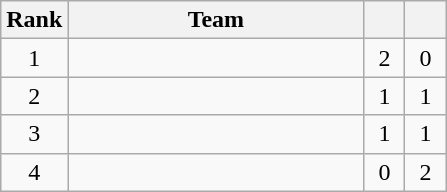<table class="wikitable" style="text-align:center">
<tr>
<th>Rank</th>
<th style="width:190px;">Team</th>
<th width=20px></th>
<th width=20px></th>
</tr>
<tr bgcolor=>
<td>1</td>
<td align="left"></td>
<td>2</td>
<td>0</td>
</tr>
<tr bgcolor=>
<td>2</td>
<td align="left"></td>
<td>1</td>
<td>1</td>
</tr>
<tr bgcolor=>
<td>3</td>
<td align="left"></td>
<td>1</td>
<td>1</td>
</tr>
<tr bgcolor=>
<td>4</td>
<td align="left"></td>
<td>0</td>
<td>2</td>
</tr>
</table>
